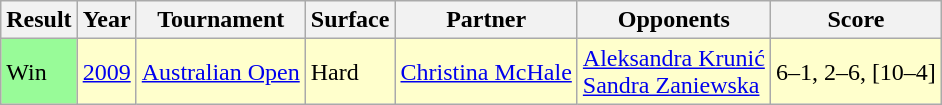<table class="sortable wikitable">
<tr>
<th>Result</th>
<th>Year</th>
<th>Tournament</th>
<th>Surface</th>
<th>Partner</th>
<th>Opponents</th>
<th>Score</th>
</tr>
<tr style="background:#ffc;">
<td style="background:#98fb98;">Win</td>
<td><a href='#'>2009</a></td>
<td><a href='#'>Australian Open</a></td>
<td>Hard</td>
<td> <a href='#'>Christina McHale</a></td>
<td> <a href='#'>Aleksandra Krunić</a><br> <a href='#'>Sandra Zaniewska</a></td>
<td>6–1, 2–6, [10–4]</td>
</tr>
</table>
